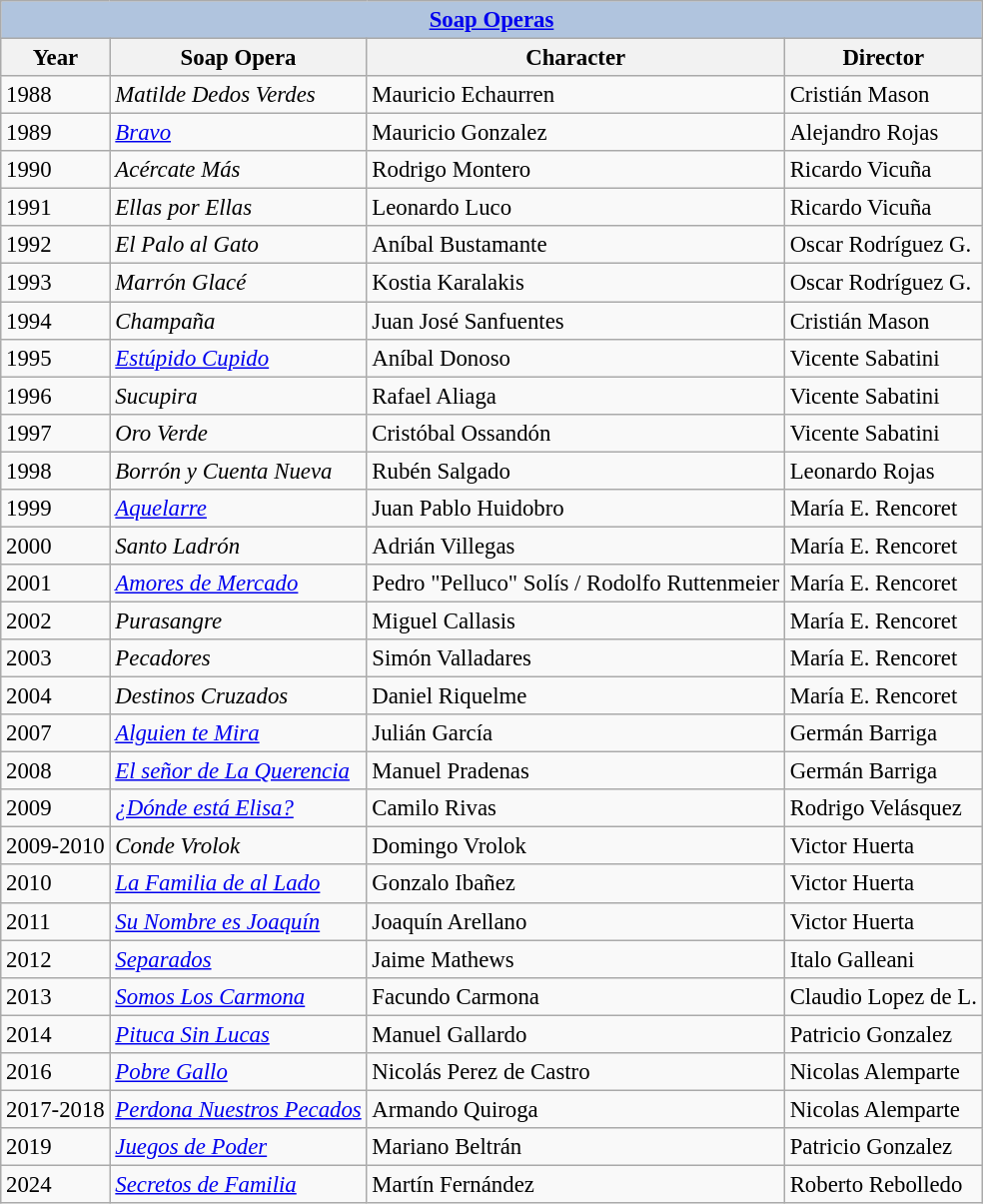<table class="wikitable" style="font-size: 95%;">
<tr>
<th colspan="4" style="background: LightSteelBlue;"><a href='#'>Soap Operas</a></th>
</tr>
<tr>
<th>Year</th>
<th>Soap Opera</th>
<th>Character</th>
<th>Director</th>
</tr>
<tr>
<td>1988</td>
<td><em>Matilde Dedos Verdes</em></td>
<td>Mauricio Echaurren</td>
<td>Cristián Mason</td>
</tr>
<tr>
<td>1989</td>
<td><em><a href='#'>Bravo</a></em></td>
<td>Mauricio Gonzalez</td>
<td>Alejandro Rojas</td>
</tr>
<tr>
<td>1990</td>
<td><em>Acércate Más</em></td>
<td>Rodrigo Montero</td>
<td>Ricardo Vicuña</td>
</tr>
<tr>
<td>1991</td>
<td><em>Ellas por Ellas</em></td>
<td>Leonardo Luco</td>
<td>Ricardo Vicuña</td>
</tr>
<tr>
<td>1992</td>
<td><em>El Palo al Gato</em></td>
<td>Aníbal Bustamante</td>
<td>Oscar Rodríguez G.</td>
</tr>
<tr>
<td>1993</td>
<td><em>Marrón Glacé</em></td>
<td>Kostia Karalakis</td>
<td>Oscar Rodríguez G.</td>
</tr>
<tr>
<td>1994</td>
<td><em>Champaña</em></td>
<td>Juan José Sanfuentes</td>
<td>Cristián Mason</td>
</tr>
<tr>
<td>1995</td>
<td><em><a href='#'>Estúpido Cupido</a></em></td>
<td>Aníbal Donoso</td>
<td>Vicente Sabatini</td>
</tr>
<tr>
<td>1996</td>
<td><em>Sucupira</em></td>
<td>Rafael Aliaga</td>
<td>Vicente Sabatini</td>
</tr>
<tr>
<td>1997</td>
<td><em>Oro Verde</em></td>
<td>Cristóbal Ossandón</td>
<td>Vicente Sabatini</td>
</tr>
<tr>
<td>1998</td>
<td><em>Borrón y Cuenta Nueva</em></td>
<td>Rubén Salgado</td>
<td>Leonardo Rojas</td>
</tr>
<tr>
<td>1999</td>
<td><em><a href='#'>Aquelarre</a></em></td>
<td>Juan Pablo Huidobro</td>
<td>María E. Rencoret</td>
</tr>
<tr>
<td>2000</td>
<td><em>Santo Ladrón</em></td>
<td>Adrián Villegas</td>
<td>María E. Rencoret</td>
</tr>
<tr>
<td>2001</td>
<td><em><a href='#'>Amores de Mercado</a></em></td>
<td>Pedro "Pelluco" Solís / Rodolfo Ruttenmeier</td>
<td>María E. Rencoret</td>
</tr>
<tr>
<td>2002</td>
<td><em>Purasangre</em></td>
<td>Miguel Callasis</td>
<td>María E. Rencoret</td>
</tr>
<tr>
<td>2003</td>
<td><em>Pecadores</em></td>
<td>Simón Valladares</td>
<td>María E. Rencoret</td>
</tr>
<tr>
<td>2004</td>
<td><em>Destinos Cruzados</em></td>
<td>Daniel Riquelme</td>
<td>María E. Rencoret</td>
</tr>
<tr>
<td>2007</td>
<td><em><a href='#'>Alguien te Mira</a></em></td>
<td>Julián García</td>
<td>Germán Barriga</td>
</tr>
<tr>
<td>2008</td>
<td><em><a href='#'>El señor de La Querencia</a></em></td>
<td>Manuel Pradenas</td>
<td>Germán Barriga</td>
</tr>
<tr>
<td>2009</td>
<td><em><a href='#'>¿Dónde está Elisa?</a></em></td>
<td>Camilo Rivas</td>
<td>Rodrigo Velásquez</td>
</tr>
<tr>
<td>2009-2010</td>
<td><em>Conde Vrolok</em></td>
<td>Domingo Vrolok</td>
<td>Victor Huerta</td>
</tr>
<tr>
<td>2010</td>
<td><em><a href='#'>La Familia de al Lado</a></em></td>
<td>Gonzalo Ibañez</td>
<td>Victor Huerta</td>
</tr>
<tr>
<td>2011</td>
<td><em><a href='#'>Su Nombre es Joaquín</a></em></td>
<td>Joaquín Arellano</td>
<td>Victor Huerta</td>
</tr>
<tr>
<td>2012</td>
<td><em><a href='#'>Separados</a></em></td>
<td>Jaime Mathews</td>
<td>Italo Galleani</td>
</tr>
<tr>
<td>2013</td>
<td><em><a href='#'>Somos Los Carmona</a></em></td>
<td>Facundo Carmona</td>
<td>Claudio Lopez de L.</td>
</tr>
<tr>
<td>2014</td>
<td><em><a href='#'>Pituca Sin Lucas</a></em></td>
<td>Manuel Gallardo</td>
<td>Patricio Gonzalez</td>
</tr>
<tr>
<td>2016</td>
<td><em><a href='#'>Pobre Gallo</a></em></td>
<td>Nicolás Perez de Castro</td>
<td>Nicolas Alemparte</td>
</tr>
<tr>
<td>2017-2018</td>
<td><em><a href='#'>Perdona Nuestros Pecados</a></em></td>
<td>Armando Quiroga</td>
<td>Nicolas Alemparte</td>
</tr>
<tr>
<td>2019</td>
<td><em><a href='#'>Juegos de Poder</a></em></td>
<td>Mariano Beltrán</td>
<td>Patricio Gonzalez</td>
</tr>
<tr>
<td>2024</td>
<td><em><a href='#'>Secretos de Familia</a></em></td>
<td>Martín Fernández</td>
<td>Roberto Rebolledo</td>
</tr>
</table>
